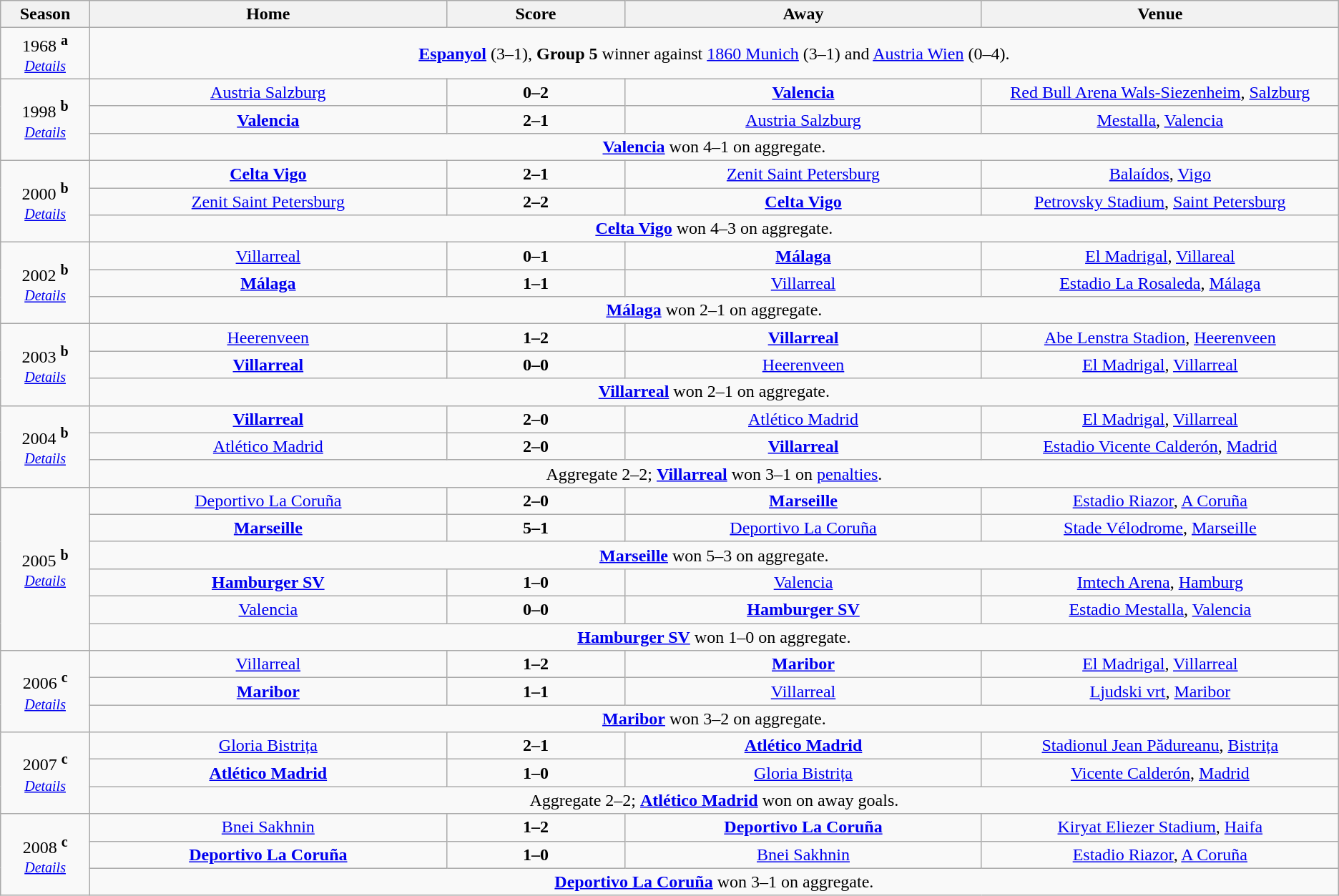<table class="wikitable" style="text-align: center;">
<tr>
<th width=5%>Season</th>
<th width=20%>Home</th>
<th width=10%>Score</th>
<th width=20%>Away</th>
<th width=20%>Venue</th>
</tr>
<tr>
<td>1968 <sup><strong>a</strong></sup><br><small><em> <a href='#'>Details</a></em></small></td>
<td colspan=4> <strong><a href='#'>Espanyol</a></strong> (3–1), <strong>Group 5</strong> winner against  <a href='#'>1860 Munich</a> (3–1) and  <a href='#'>Austria Wien</a> (0–4).</td>
</tr>
<tr>
<td rowspan=3>1998 <sup><strong>b</strong></sup><br><small><em> <a href='#'>Details</a></em></small></td>
<td> <a href='#'>Austria Salzburg</a></td>
<td><strong>0–2</strong></td>
<td> <strong><a href='#'>Valencia</a></strong></td>
<td><a href='#'>Red Bull Arena Wals-Siezenheim</a>, <a href='#'>Salzburg</a></td>
</tr>
<tr>
<td> <strong><a href='#'>Valencia</a></strong></td>
<td><strong>2–1</strong></td>
<td> <a href='#'>Austria Salzburg</a></td>
<td><a href='#'>Mestalla</a>, <a href='#'>Valencia</a></td>
</tr>
<tr>
<td colspan=4><strong><a href='#'>Valencia</a></strong> won 4–1 on aggregate.</td>
</tr>
<tr>
<td rowspan=3>2000 <sup><strong>b</strong></sup><br><small><em> <a href='#'>Details</a></em></small></td>
<td> <strong><a href='#'>Celta Vigo</a></strong></td>
<td><strong>2–1</strong></td>
<td> <a href='#'>Zenit Saint Petersburg</a></td>
<td><a href='#'>Balaídos</a>, <a href='#'>Vigo</a></td>
</tr>
<tr>
<td> <a href='#'>Zenit Saint Petersburg</a></td>
<td><strong>2–2</strong></td>
<td> <strong><a href='#'>Celta Vigo</a></strong></td>
<td><a href='#'>Petrovsky Stadium</a>, <a href='#'>Saint Petersburg</a></td>
</tr>
<tr>
<td colspan=4><strong><a href='#'>Celta Vigo</a></strong> won 4–3 on aggregate.</td>
</tr>
<tr>
<td rowspan=3>2002 <sup><strong>b</strong></sup><br><small><em> <a href='#'>Details</a></em></small></td>
<td> <a href='#'>Villarreal</a></td>
<td><strong>0–1</strong></td>
<td> <strong><a href='#'>Málaga</a></strong></td>
<td><a href='#'>El Madrigal</a>, <a href='#'>Villareal</a></td>
</tr>
<tr>
<td> <strong><a href='#'>Málaga</a></strong></td>
<td><strong>1–1</strong></td>
<td> <a href='#'>Villarreal</a></td>
<td><a href='#'>Estadio La Rosaleda</a>, <a href='#'>Málaga</a></td>
</tr>
<tr>
<td colspan=4><strong><a href='#'>Málaga</a></strong> won 2–1 on aggregate.</td>
</tr>
<tr>
<td rowspan=3>2003 <sup><strong>b</strong></sup><br><small><em> <a href='#'>Details</a></em></small></td>
<td> <a href='#'>Heerenveen</a></td>
<td><strong>1–2</strong></td>
<td> <strong><a href='#'>Villarreal</a></strong></td>
<td><a href='#'>Abe Lenstra Stadion</a>, <a href='#'>Heerenveen</a></td>
</tr>
<tr>
<td> <strong><a href='#'>Villarreal</a></strong></td>
<td><strong>0–0</strong></td>
<td> <a href='#'>Heerenveen</a></td>
<td><a href='#'>El Madrigal</a>, <a href='#'>Villarreal</a></td>
</tr>
<tr>
<td colspan=4><strong><a href='#'>Villarreal</a></strong> won 2–1 on aggregate.</td>
</tr>
<tr>
<td rowspan=3>2004 <sup><strong>b</strong></sup><br><small><em> <a href='#'>Details</a></em></small></td>
<td> <strong><a href='#'>Villarreal</a></strong></td>
<td><strong>2–0</strong></td>
<td> <a href='#'>Atlético Madrid</a></td>
<td><a href='#'>El Madrigal</a>, <a href='#'>Villarreal</a></td>
</tr>
<tr>
<td> <a href='#'>Atlético Madrid</a></td>
<td><strong>2–0</strong></td>
<td> <strong><a href='#'>Villarreal</a></strong></td>
<td><a href='#'>Estadio Vicente Calderón</a>, <a href='#'>Madrid</a></td>
</tr>
<tr>
<td colspan=4>Aggregate 2–2; <strong><a href='#'>Villarreal</a></strong> won 3–1 on <a href='#'>penalties</a>.</td>
</tr>
<tr>
<td rowspan=6>2005 <sup><strong>b</strong></sup><br><small><em> <a href='#'>Details</a></em></small></td>
<td> <a href='#'>Deportivo La Coruña</a></td>
<td><strong>2–0</strong></td>
<td> <strong><a href='#'>Marseille</a></strong></td>
<td><a href='#'>Estadio Riazor</a>, <a href='#'>A Coruña</a></td>
</tr>
<tr>
<td> <strong><a href='#'>Marseille</a></strong></td>
<td><strong>5–1</strong></td>
<td> <a href='#'>Deportivo La Coruña</a></td>
<td><a href='#'>Stade Vélodrome</a>, <a href='#'>Marseille</a></td>
</tr>
<tr>
<td colspan=4><strong><a href='#'>Marseille</a></strong> won 5–3 on aggregate.</td>
</tr>
<tr>
<td> <strong><a href='#'>Hamburger SV</a></strong></td>
<td><strong>1–0</strong></td>
<td> <a href='#'>Valencia</a></td>
<td><a href='#'>Imtech Arena</a>, <a href='#'>Hamburg</a></td>
</tr>
<tr>
<td> <a href='#'>Valencia</a></td>
<td><strong>0–0</strong></td>
<td> <strong><a href='#'>Hamburger SV</a></strong></td>
<td><a href='#'>Estadio Mestalla</a>, <a href='#'>Valencia</a></td>
</tr>
<tr>
<td colspan=4><strong><a href='#'>Hamburger SV</a></strong> won 1–0 on aggregate.</td>
</tr>
<tr>
<td rowspan=3>2006 <sup><strong>c</strong></sup><br><small><em> <a href='#'>Details</a></em></small></td>
<td> <a href='#'>Villarreal</a></td>
<td><strong>1–2</strong></td>
<td> <strong><a href='#'>Maribor</a></strong></td>
<td><a href='#'>El Madrigal</a>, <a href='#'>Villarreal</a></td>
</tr>
<tr>
<td> <strong><a href='#'>Maribor</a></strong></td>
<td><strong>1–1</strong></td>
<td> <a href='#'>Villarreal</a></td>
<td><a href='#'>Ljudski vrt</a>, <a href='#'>Maribor</a></td>
</tr>
<tr>
<td colspan=4><strong><a href='#'>Maribor</a></strong> won 3–2 on aggregate.</td>
</tr>
<tr>
<td rowspan=3>2007 <sup><strong>c</strong></sup><br><small><em> <a href='#'>Details</a></em></small></td>
<td> <a href='#'>Gloria Bistrița</a></td>
<td><strong>2–1</strong></td>
<td> <strong><a href='#'>Atlético Madrid</a></strong></td>
<td><a href='#'>Stadionul Jean Pădureanu</a>, <a href='#'>Bistrița</a></td>
</tr>
<tr>
<td> <strong><a href='#'>Atlético Madrid</a></strong></td>
<td><strong>1–0</strong></td>
<td> <a href='#'>Gloria Bistrița</a></td>
<td><a href='#'>Vicente Calderón</a>, <a href='#'>Madrid</a></td>
</tr>
<tr>
<td colspan=4>Aggregate 2–2; <strong><a href='#'>Atlético Madrid</a></strong> won on away goals.</td>
</tr>
<tr>
<td rowspan=3>2008 <sup><strong>c</strong></sup><br><small><em> <a href='#'>Details</a></em></small></td>
<td> <a href='#'>Bnei Sakhnin</a></td>
<td><strong>1–2</strong></td>
<td> <strong><a href='#'>Deportivo La Coruña</a></strong></td>
<td><a href='#'>Kiryat Eliezer Stadium</a>, <a href='#'>Haifa</a></td>
</tr>
<tr>
<td> <strong><a href='#'>Deportivo La Coruña</a></strong></td>
<td><strong>1–0</strong></td>
<td> <a href='#'>Bnei Sakhnin</a></td>
<td><a href='#'>Estadio Riazor</a>, <a href='#'>A Coruña</a></td>
</tr>
<tr>
<td colspan=4><strong><a href='#'>Deportivo La Coruña</a></strong> won 3–1 on aggregate.</td>
</tr>
</table>
